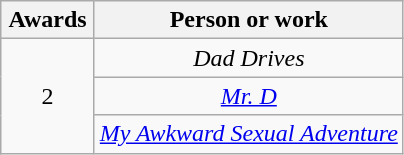<table class="wikitable sortable" style="text-align:center">
<tr>
<th scope="col" style="width:55px;">Awards</th>
<th scope="col" style="text-align:center;">Person or work</th>
</tr>
<tr>
<td rowspan=3 style="text-align:center">2</td>
<td><em>Dad Drives</em></td>
</tr>
<tr>
<td><em><a href='#'>Mr. D</a></em></td>
</tr>
<tr>
<td><em><a href='#'>My Awkward Sexual Adventure</a></em></td>
</tr>
</table>
